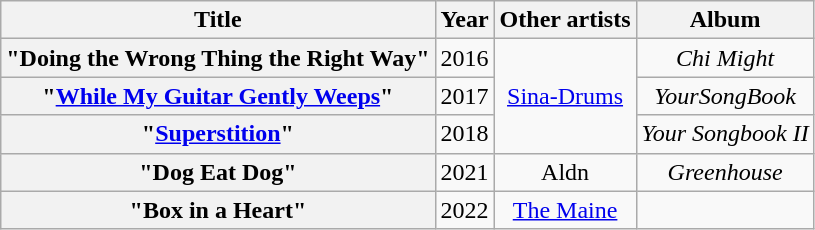<table class="wikitable sortable plainrowheaders" style="text-align: center;">
<tr>
<th scope="col">Title</th>
<th scope="col">Year</th>
<th scope="col">Other artists</th>
<th scope="col">Album</th>
</tr>
<tr>
<th scope="row">"Doing the Wrong Thing the Right Way"</th>
<td>2016</td>
<td rowspan="3"><a href='#'>Sina-Drums</a></td>
<td><em>Chi Might</em></td>
</tr>
<tr>
<th scope="row">"<a href='#'>While My Guitar Gently Weeps</a>"</th>
<td>2017</td>
<td><em>YourSongBook</em></td>
</tr>
<tr>
<th scope="row">"<a href='#'>Superstition</a>"</th>
<td>2018</td>
<td><em>Your Songbook II</em></td>
</tr>
<tr>
<th scope="row">"Dog Eat Dog"</th>
<td>2021</td>
<td>Aldn</td>
<td><em>Greenhouse</em></td>
</tr>
<tr>
<th scope="row">"Box in a Heart"</th>
<td>2022</td>
<td><a href='#'>The Maine</a></td>
<td></td>
</tr>
</table>
